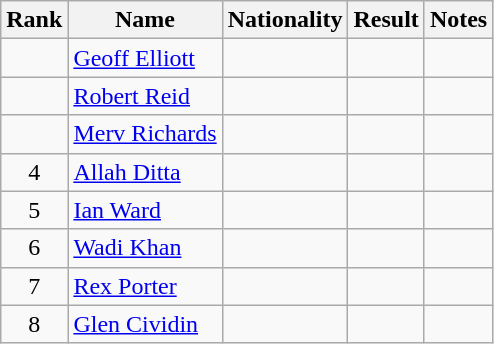<table class="wikitable sortable" style=" text-align:center">
<tr>
<th>Rank</th>
<th>Name</th>
<th>Nationality</th>
<th>Result</th>
<th>Notes</th>
</tr>
<tr>
<td></td>
<td align=left><a href='#'>Geoff Elliott</a></td>
<td align=left></td>
<td></td>
<td></td>
</tr>
<tr>
<td></td>
<td align=left><a href='#'>Robert Reid</a></td>
<td align=left></td>
<td></td>
<td></td>
</tr>
<tr>
<td></td>
<td align=left><a href='#'>Merv Richards</a></td>
<td align=left></td>
<td></td>
<td></td>
</tr>
<tr>
<td>4</td>
<td align=left><a href='#'>Allah Ditta</a></td>
<td align=left></td>
<td></td>
<td></td>
</tr>
<tr>
<td>5</td>
<td align=left><a href='#'>Ian Ward</a></td>
<td align=left></td>
<td></td>
<td></td>
</tr>
<tr>
<td>6</td>
<td align=left><a href='#'>Wadi Khan</a></td>
<td align=left></td>
<td></td>
<td></td>
</tr>
<tr>
<td>7</td>
<td align=left><a href='#'>Rex Porter</a></td>
<td align=left></td>
<td></td>
<td></td>
</tr>
<tr>
<td>8</td>
<td align=left><a href='#'>Glen Cividin</a></td>
<td align=left></td>
<td></td>
<td></td>
</tr>
</table>
